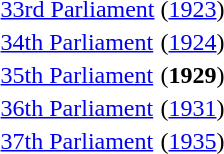<table id=toc style="float:right">
<tr>
<td><a href='#'>33rd Parliament</a></td>
<td>(<a href='#'>1923</a>)</td>
</tr>
<tr>
<td><a href='#'>34th Parliament</a></td>
<td>(<a href='#'>1924</a>)</td>
</tr>
<tr>
<td><a href='#'>35th Parliament</a></td>
<td>(<strong>1929</strong>)</td>
</tr>
<tr>
<td><a href='#'>36th Parliament</a></td>
<td>(<a href='#'>1931</a>)</td>
</tr>
<tr>
<td><a href='#'>37th Parliament</a></td>
<td>(<a href='#'>1935</a>)</td>
</tr>
</table>
